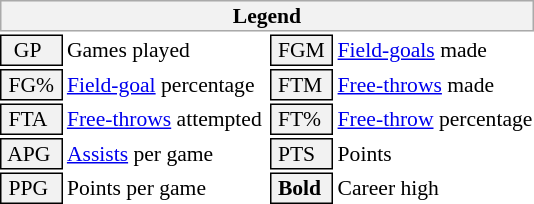<table class="toccolours" style="font-size: 90%; white-space: nowrap;">
<tr>
<th colspan="6" style="background:#f2f2f2; border:1px solid #aaa;">Legend</th>
</tr>
<tr>
<td style="background:#f2f2f2; border:1px solid black;">  GP</td>
<td>Games played</td>
<td style="background:#f2f2f2; border:1px solid black;"> FGM </td>
<td style="padding-right: 8px"><a href='#'>Field-goals</a> made</td>
</tr>
<tr>
<td style="background:#f2f2f2; border:1px solid black;"> FG% </td>
<td style="padding-right: 8px"><a href='#'>Field-goal</a> percentage</td>
<td style="background:#f2f2f2; border:1px solid black;"> FTM </td>
<td><a href='#'>Free-throws</a> made</td>
</tr>
<tr>
<td style="background:#f2f2f2; border:1px solid black;"> FTA </td>
<td><a href='#'>Free-throws</a> attempted</td>
<td style="background:#f2f2f2; border:1px solid black;"> FT% </td>
<td><a href='#'>Free-throw</a> percentage</td>
</tr>
<tr>
<td style="background:#f2f2f2; border:1px solid black;"> APG </td>
<td><a href='#'>Assists</a> per game</td>
<td style="background:#f2f2f2; border:1px solid black;"> PTS </td>
<td>Points</td>
</tr>
<tr>
<td style="background:#f2f2f2; border:1px solid black;"> PPG </td>
<td>Points per game</td>
<td style="background-color: #F2F2F2; border: 1px solid black"> <strong>Bold</strong> </td>
<td>Career high</td>
</tr>
<tr>
</tr>
</table>
